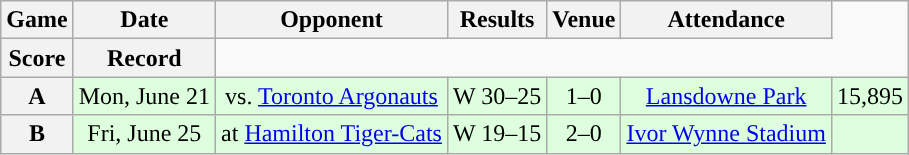<table class="wikitable" style="text-align:center">
<tr>
<th>Game</th>
<th>Date</th>
<th>Opponent</th>
<th>Results</th>
<th>Venue</th>
<th>Attendance</th>
</tr>
<tr>
<th>Score</th>
<th>Record</th>
</tr>
<tr style="background:#ddffdd">
<th>A</th>
<td>Mon, June 21</td>
<td>vs. <a href='#'>Toronto Argonauts</a></td>
<td>W 30–25</td>
<td>1–0</td>
<td><a href='#'>Lansdowne Park</a></td>
<td>15,895</td>
</tr>
<tr style="background:#ddffdd">
<th>B</th>
<td>Fri, June 25</td>
<td>at <a href='#'>Hamilton Tiger-Cats</a></td>
<td>W 19–15</td>
<td>2–0</td>
<td><a href='#'>Ivor Wynne Stadium</a></td>
<td></td>
</tr>
</table>
